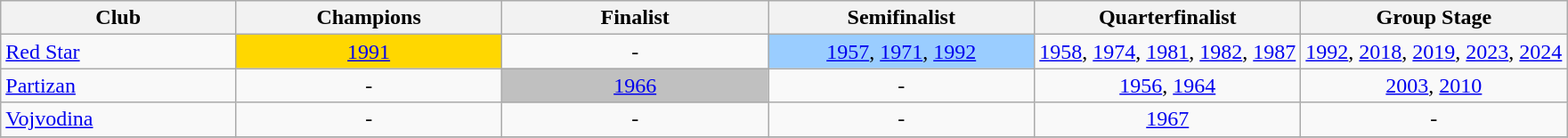<table class="wikitable">
<tr>
<th style="width:15%;">Club</th>
<th style="width:17%;">Champions</th>
<th style="width:17%;">Finalist</th>
<th style="width:17%;">Semifinalist</th>
<th style="width:17%;">Quarterfinalist</th>
<th style="width:17%;">Group Stage</th>
</tr>
<tr>
<td><a href='#'>Red Star</a></td>
<td style="text-align:center" bgcolor="gold"><a href='#'>1991</a></td>
<td style="text-align:center">-</td>
<td style="text-align:center" bgcolor="#9acdff"><a href='#'>1957</a>, <a href='#'>1971</a>, <a href='#'>1992</a></td>
<td style="text-align:center"><a href='#'>1958</a>, <a href='#'>1974</a>, <a href='#'>1981</a>, <a href='#'>1982</a>, <a href='#'>1987</a></td>
<td style="text-align:center"><a href='#'>1992</a>, <a href='#'>2018</a>, <a href='#'>2019</a>, <a href='#'>2023</a>, <a href='#'>2024</a></td>
</tr>
<tr>
<td><a href='#'>Partizan</a></td>
<td style="text-align:center">-</td>
<td style="text-align:center" bgcolor="silver"><a href='#'>1966</a></td>
<td style="text-align:center">-</td>
<td style="text-align:center"><a href='#'>1956</a>, <a href='#'>1964</a></td>
<td style="text-align:center"><a href='#'>2003</a>, <a href='#'>2010</a></td>
</tr>
<tr>
<td><a href='#'>Vojvodina</a></td>
<td style="text-align:center">-</td>
<td style="text-align:center">-</td>
<td style="text-align:center">-</td>
<td style="text-align:center"><a href='#'>1967</a></td>
<td style="text-align:center">-</td>
</tr>
<tr>
</tr>
</table>
